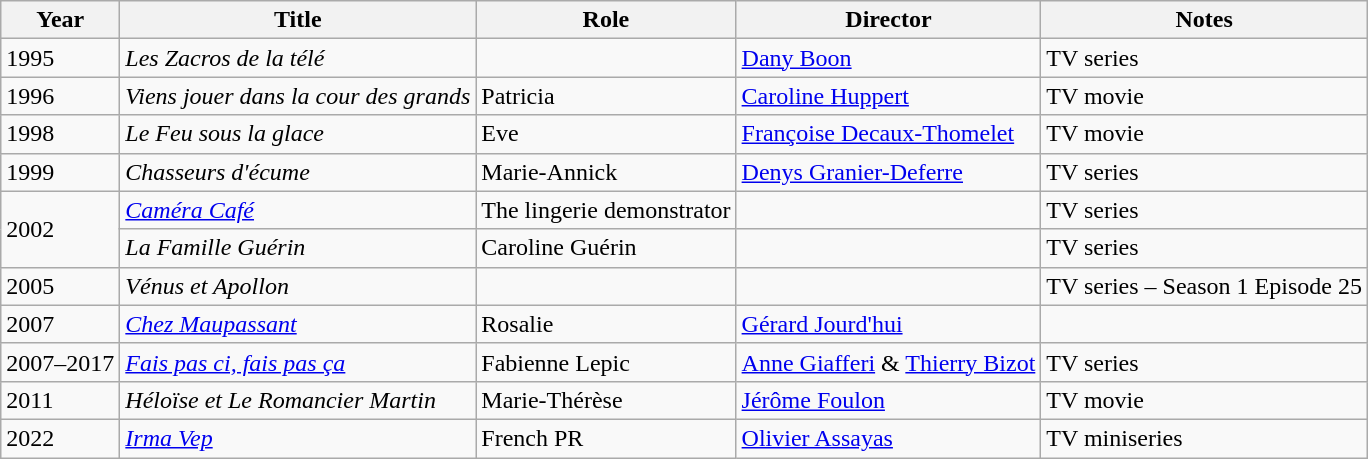<table class="wikitable sortable">
<tr>
<th>Year</th>
<th>Title</th>
<th>Role</th>
<th>Director</th>
<th class=unsortable>Notes</th>
</tr>
<tr>
<td>1995</td>
<td><em>Les Zacros de la télé</em></td>
<td></td>
<td><a href='#'>Dany Boon</a></td>
<td>TV series</td>
</tr>
<tr>
<td>1996</td>
<td><em>Viens jouer dans la cour des grands </em></td>
<td>Patricia</td>
<td><a href='#'>Caroline Huppert</a></td>
<td>TV movie</td>
</tr>
<tr>
<td>1998</td>
<td><em>Le Feu sous la glace</em></td>
<td>Eve</td>
<td><a href='#'>Françoise Decaux-Thomelet</a></td>
<td>TV movie</td>
</tr>
<tr>
<td>1999</td>
<td><em>Chasseurs d'écume</em></td>
<td>Marie-Annick</td>
<td><a href='#'>Denys Granier-Deferre</a></td>
<td>TV series</td>
</tr>
<tr>
<td rowspan=2>2002</td>
<td><em><a href='#'>Caméra Café</a></em></td>
<td>The lingerie demonstrator</td>
<td></td>
<td>TV series</td>
</tr>
<tr>
<td><em>La Famille Guérin</em></td>
<td>Caroline Guérin</td>
<td></td>
<td>TV series</td>
</tr>
<tr>
<td>2005</td>
<td><em>Vénus et Apollon</em></td>
<td></td>
<td></td>
<td>TV series – Season 1 Episode 25</td>
</tr>
<tr>
<td>2007</td>
<td><em><a href='#'>Chez Maupassant</a></em></td>
<td>Rosalie</td>
<td><a href='#'>Gérard Jourd'hui</a></td>
<td></td>
</tr>
<tr>
<td>2007–2017</td>
<td><em><a href='#'>Fais pas ci, fais pas ça</a></em></td>
<td>Fabienne Lepic</td>
<td><a href='#'>Anne Giafferi</a> & <a href='#'>Thierry Bizot</a></td>
<td>TV series</td>
</tr>
<tr>
<td>2011</td>
<td><em>Héloïse et Le Romancier Martin</em></td>
<td>Marie-Thérèse</td>
<td><a href='#'>Jérôme Foulon</a></td>
<td>TV movie</td>
</tr>
<tr>
<td>2022</td>
<td><em><a href='#'>Irma Vep</a></em></td>
<td>French PR</td>
<td><a href='#'>Olivier Assayas</a></td>
<td>TV miniseries</td>
</tr>
</table>
